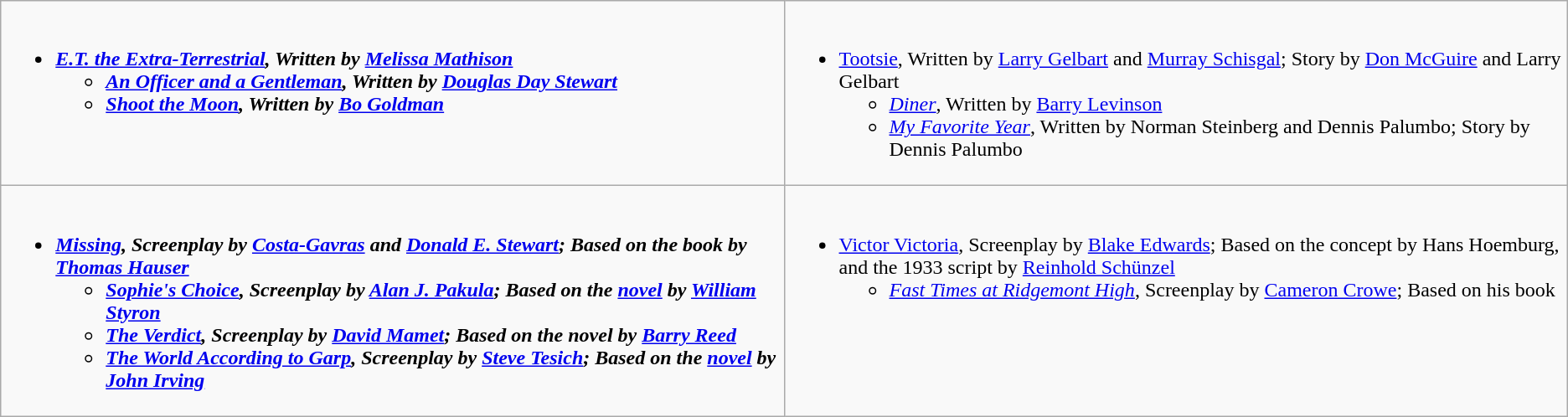<table class="wikitable">
<tr>
<td valign="top" width="50%"><br><ul><li><strong><em><a href='#'>E.T. the Extra-Terrestrial</a><em>, Written by <a href='#'>Melissa Mathison</a><strong><ul><li></em><a href='#'>An Officer and a Gentleman</a><em>, Written by <a href='#'>Douglas Day Stewart</a></li><li></em><a href='#'>Shoot the Moon</a><em>, Written by <a href='#'>Bo Goldman</a></li></ul></li></ul></td>
<td valign="top"><br><ul><li></em></strong><a href='#'>Tootsie</a></em>, Written by <a href='#'>Larry Gelbart</a> and <a href='#'>Murray Schisgal</a>; Story by <a href='#'>Don McGuire</a> and Larry Gelbart</strong><ul><li><em><a href='#'>Diner</a></em>, Written by <a href='#'>Barry Levinson</a></li><li><em><a href='#'>My Favorite Year</a></em>, Written by Norman Steinberg and Dennis Palumbo; Story by Dennis Palumbo</li></ul></li></ul></td>
</tr>
<tr>
<td valign="top"><br><ul><li><strong><em><a href='#'>Missing</a><em>, Screenplay by <a href='#'>Costa-Gavras</a> and <a href='#'>Donald E. Stewart</a>; Based on the book by <a href='#'>Thomas Hauser</a><strong><ul><li></em><a href='#'>Sophie's Choice</a><em>, Screenplay by <a href='#'>Alan J. Pakula</a>; Based on the <a href='#'>novel</a> by <a href='#'>William Styron</a></li><li></em><a href='#'>The Verdict</a><em>, Screenplay by <a href='#'>David Mamet</a>; Based on the novel by <a href='#'>Barry Reed</a></li><li></em><a href='#'>The World According to Garp</a><em>, Screenplay by <a href='#'>Steve Tesich</a>; Based on the <a href='#'>novel</a> by <a href='#'>John Irving</a></li></ul></li></ul></td>
<td valign="top"><br><ul><li></em></strong><a href='#'>Victor Victoria</a></em>, Screenplay by <a href='#'>Blake Edwards</a>; Based on the concept by Hans Hoemburg, and the 1933 script by <a href='#'>Reinhold Schünzel</a></strong><ul><li><em><a href='#'>Fast Times at Ridgemont High</a></em>, Screenplay by <a href='#'>Cameron Crowe</a>; Based on his book</li></ul></li></ul></td>
</tr>
</table>
